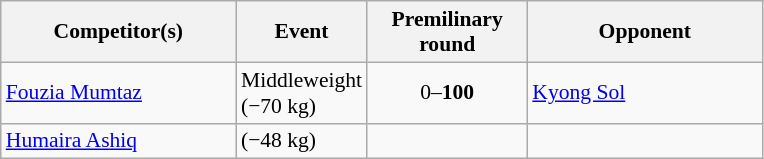<table class=wikitable style="font-size:90%">
<tr>
<th width=150>Competitor(s)</th>
<th width=75>Event</th>
<th width=100>Premilinary round</th>
<th width=150>Opponent</th>
</tr>
<tr>
<td><a href='#'>Fouzia Mumtaz</a></td>
<td>Middleweight (−70 kg)</td>
<td style="text-align:center;">0–<strong>100</strong></td>
<td> <a href='#'>Kyong Sol</a></td>
</tr>
<tr>
<td><a href='#'>Humaira Ashiq</a></td>
<td>(−48 kg)</td>
<td style="text-align:center;"></td>
<td></td>
</tr>
</table>
